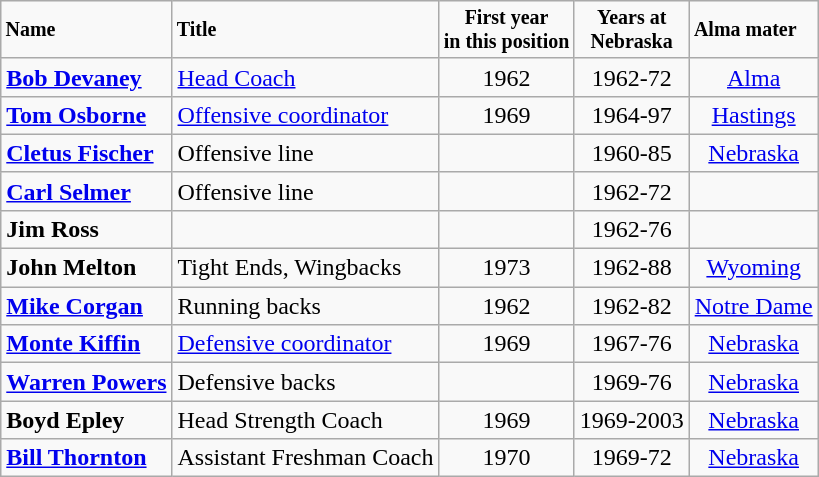<table class="wikitable">
<tr style="font-size:smaller">
<td><strong>Name</strong></td>
<td><strong>Title</strong></td>
<td align="center"><strong>First year<br>in this position</strong></td>
<td align="center"><strong>Years at<br>Nebraska</strong></td>
<td><strong>Alma mater</strong></td>
</tr>
<tr>
<td><strong><a href='#'>Bob Devaney</a></strong></td>
<td><a href='#'>Head Coach</a></td>
<td align="center">1962</td>
<td align="center">1962-72</td>
<td align="center"><a href='#'>Alma</a></td>
</tr>
<tr>
<td><strong><a href='#'>Tom Osborne</a></strong></td>
<td><a href='#'>Offensive coordinator</a></td>
<td align="center">1969</td>
<td align="center">1964-97</td>
<td align="center"><a href='#'>Hastings</a></td>
</tr>
<tr>
<td><strong><a href='#'>Cletus Fischer</a></strong></td>
<td>Offensive line</td>
<td align="center"></td>
<td align="center">1960-85</td>
<td align="center"><a href='#'>Nebraska</a></td>
</tr>
<tr>
<td><strong><a href='#'>Carl Selmer</a></strong></td>
<td>Offensive line</td>
<td align="center"></td>
<td align="center">1962-72</td>
<td></td>
</tr>
<tr>
<td><strong>Jim Ross</strong></td>
<td></td>
<td align="center"></td>
<td align="center">1962-76</td>
<td></td>
</tr>
<tr>
<td><strong>John Melton</strong></td>
<td>Tight Ends, Wingbacks</td>
<td align="center">1973</td>
<td align="center">1962-88</td>
<td align="center"><a href='#'>Wyoming</a></td>
</tr>
<tr>
<td><strong><a href='#'>Mike Corgan</a></strong></td>
<td>Running backs</td>
<td align="center">1962</td>
<td align="center">1962-82</td>
<td align="center"><a href='#'>Notre Dame</a></td>
</tr>
<tr>
<td><strong><a href='#'>Monte Kiffin</a></strong></td>
<td><a href='#'>Defensive coordinator</a></td>
<td align="center">1969</td>
<td align="center">1967-76</td>
<td align="center"><a href='#'>Nebraska</a></td>
</tr>
<tr>
<td><strong><a href='#'>Warren Powers</a></strong></td>
<td>Defensive backs</td>
<td align="center"></td>
<td align="center">1969-76</td>
<td align="center"><a href='#'>Nebraska</a></td>
</tr>
<tr>
<td><strong>Boyd Epley</strong></td>
<td>Head Strength Coach</td>
<td align="center">1969</td>
<td align="center">1969-2003</td>
<td align="center"><a href='#'>Nebraska</a></td>
</tr>
<tr>
<td><strong><a href='#'>Bill Thornton</a></strong></td>
<td>Assistant Freshman Coach</td>
<td align="center">1970</td>
<td align="center">1969-72</td>
<td align="center"><a href='#'>Nebraska</a></td>
</tr>
</table>
